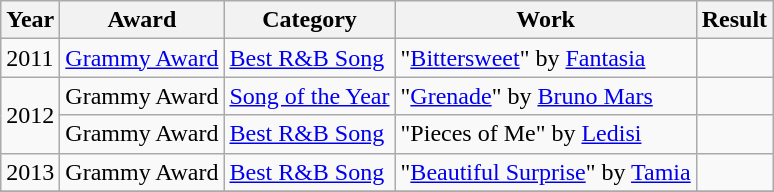<table class="wikitable">
<tr>
<th style="text-align:center;">Year</th>
<th style="text-align:center;">Award</th>
<th style="text-align:center;">Category</th>
<th style="text-align:center;">Work</th>
<th style="text-align:center;">Result</th>
</tr>
<tr>
<td>2011</td>
<td><a href='#'>Grammy Award</a></td>
<td><a href='#'>Best R&B Song</a></td>
<td>"<a href='#'>Bittersweet</a>" by <a href='#'>Fantasia</a></td>
<td></td>
</tr>
<tr>
<td rowspan="2">2012</td>
<td>Grammy Award</td>
<td><a href='#'>Song of the Year</a></td>
<td>"<a href='#'>Grenade</a>" by <a href='#'>Bruno Mars</a></td>
<td></td>
</tr>
<tr>
<td>Grammy Award</td>
<td><a href='#'>Best R&B Song</a></td>
<td>"Pieces of Me" by <a href='#'>Ledisi</a></td>
<td></td>
</tr>
<tr>
<td>2013</td>
<td>Grammy Award</td>
<td><a href='#'>Best R&B Song</a></td>
<td>"<a href='#'>Beautiful Surprise</a>" by <a href='#'>Tamia</a></td>
<td></td>
</tr>
<tr>
</tr>
</table>
